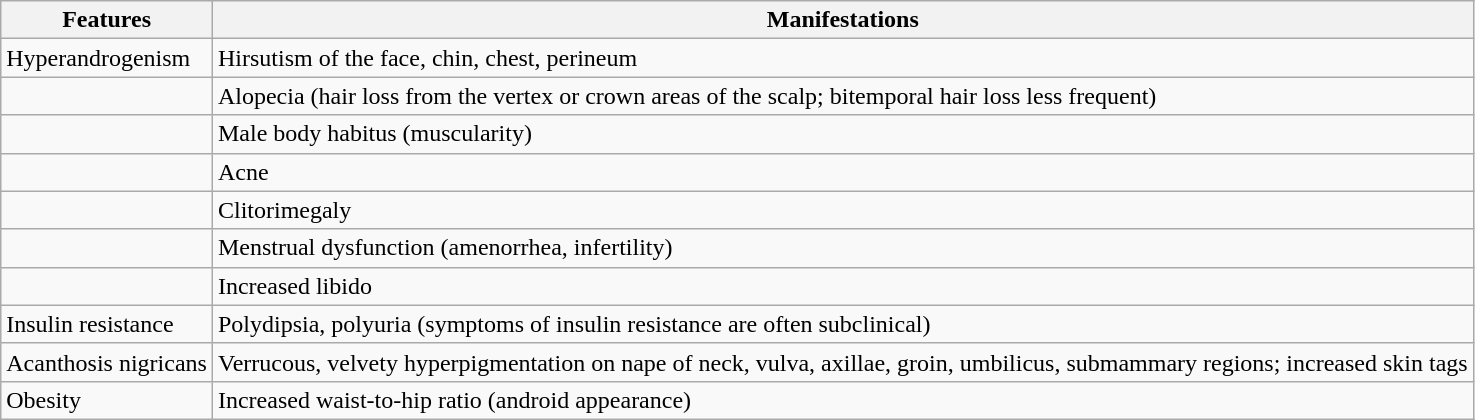<table class="wikitable">
<tr>
<th>Features</th>
<th>Manifestations</th>
</tr>
<tr>
<td>Hyperandrogenism</td>
<td>Hirsutism of the face, chin, chest, perineum</td>
</tr>
<tr>
<td></td>
<td>Alopecia (hair loss from the vertex or crown areas of the scalp; bitemporal hair loss less frequent)</td>
</tr>
<tr>
<td></td>
<td>Male body habitus (muscularity)</td>
</tr>
<tr>
<td></td>
<td>Acne</td>
</tr>
<tr>
<td></td>
<td>Clitorimegaly</td>
</tr>
<tr>
<td></td>
<td>Menstrual dysfunction (amenorrhea, infertility)</td>
</tr>
<tr>
<td></td>
<td>Increased libido</td>
</tr>
<tr>
<td>Insulin resistance</td>
<td>Polydipsia, polyuria (symptoms of insulin resistance are often subclinical)</td>
</tr>
<tr>
<td>Acanthosis nigricans</td>
<td>Verrucous, velvety hyperpigmentation on nape of neck, vulva, axillae, groin, umbilicus, submammary regions; increased skin tags</td>
</tr>
<tr>
<td>Obesity</td>
<td>Increased waist-to-hip ratio (android appearance)</td>
</tr>
</table>
